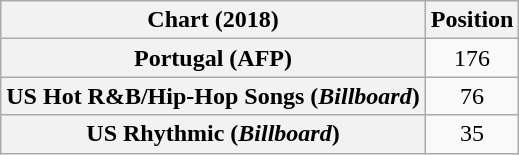<table class="wikitable sortable plainrowheaders" style="text-align:center">
<tr>
<th scope="col">Chart (2018)</th>
<th scope="col">Position</th>
</tr>
<tr>
<th scope="row">Portugal (AFP)</th>
<td>176</td>
</tr>
<tr>
<th scope="row">US Hot R&B/Hip-Hop Songs (<em>Billboard</em>)</th>
<td>76</td>
</tr>
<tr>
<th scope="row">US Rhythmic (<em>Billboard</em>)</th>
<td>35</td>
</tr>
</table>
